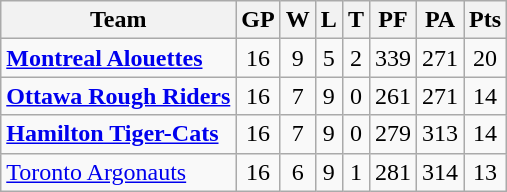<table class="wikitable">
<tr>
<th>Team</th>
<th>GP</th>
<th>W</th>
<th>L</th>
<th>T</th>
<th>PF</th>
<th>PA</th>
<th>Pts</th>
</tr>
<tr style="text-align:center;">
<td style="text-align:left;"><strong><a href='#'>Montreal Alouettes</a></strong></td>
<td>16</td>
<td>9</td>
<td>5</td>
<td>2</td>
<td>339</td>
<td>271</td>
<td>20</td>
</tr>
<tr style="text-align:center;">
<td style="text-align:left;"><strong><a href='#'>Ottawa Rough Riders</a></strong></td>
<td>16</td>
<td>7</td>
<td>9</td>
<td>0</td>
<td>261</td>
<td>271</td>
<td>14</td>
</tr>
<tr style="text-align:center;">
<td style="text-align:left;"><strong><a href='#'>Hamilton Tiger-Cats</a></strong></td>
<td>16</td>
<td>7</td>
<td>9</td>
<td>0</td>
<td>279</td>
<td>313</td>
<td>14</td>
</tr>
<tr style="text-align:center;">
<td style="text-align:left;"><a href='#'>Toronto Argonauts</a></td>
<td>16</td>
<td>6</td>
<td>9</td>
<td>1</td>
<td>281</td>
<td>314</td>
<td>13</td>
</tr>
</table>
